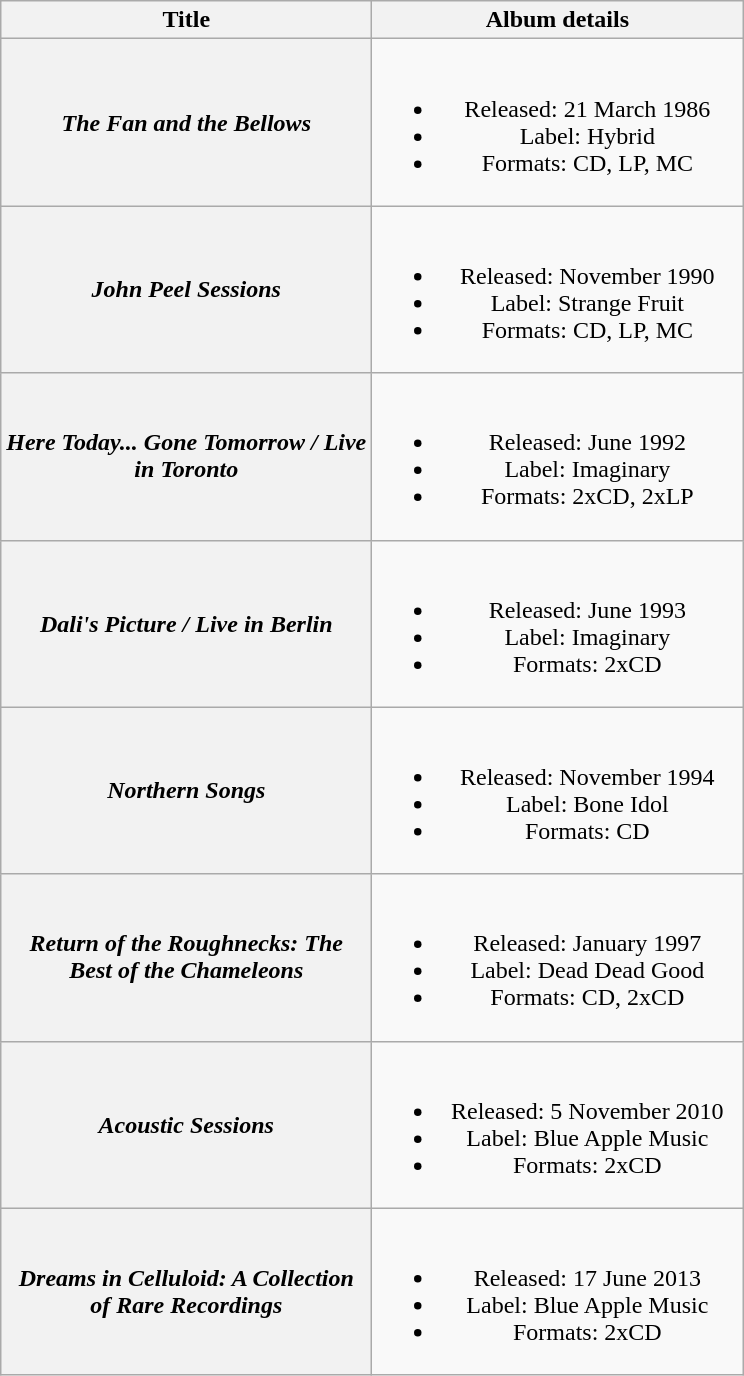<table class="wikitable plainrowheaders" style="text-align:center;">
<tr>
<th scope="col" style="width:15em;">Title</th>
<th scope="col" style="width:15em;">Album details</th>
</tr>
<tr>
<th scope="row"><em>The Fan and the Bellows</em></th>
<td><br><ul><li>Released: 21 March 1986</li><li>Label: Hybrid</li><li>Formats: CD, LP, MC</li></ul></td>
</tr>
<tr>
<th scope="row"><em>John Peel Sessions</em></th>
<td><br><ul><li>Released: November 1990</li><li>Label: Strange Fruit</li><li>Formats: CD, LP, MC</li></ul></td>
</tr>
<tr>
<th scope="row"><em>Here Today... Gone Tomorrow / Live in Toronto</em></th>
<td><br><ul><li>Released: June 1992</li><li>Label: Imaginary</li><li>Formats: 2xCD, 2xLP</li></ul></td>
</tr>
<tr>
<th scope="row"><em>Dali's Picture / Live in Berlin</em></th>
<td><br><ul><li>Released: June 1993</li><li>Label: Imaginary</li><li>Formats: 2xCD</li></ul></td>
</tr>
<tr>
<th scope="row"><em>Northern Songs</em></th>
<td><br><ul><li>Released: November 1994</li><li>Label: Bone Idol</li><li>Formats: CD</li></ul></td>
</tr>
<tr>
<th scope="row"><em>Return of the Roughnecks: The Best of the Chameleons</em></th>
<td><br><ul><li>Released: January 1997</li><li>Label: Dead Dead Good</li><li>Formats: CD, 2xCD</li></ul></td>
</tr>
<tr>
<th scope="row"><em>Acoustic Sessions</em></th>
<td><br><ul><li>Released: 5 November 2010</li><li>Label: Blue Apple Music</li><li>Formats: 2xCD</li></ul></td>
</tr>
<tr>
<th scope="row"><em>Dreams in Celluloid: A Collection of Rare Recordings</em></th>
<td><br><ul><li>Released: 17 June 2013</li><li>Label: Blue Apple Music</li><li>Formats: 2xCD</li></ul></td>
</tr>
</table>
